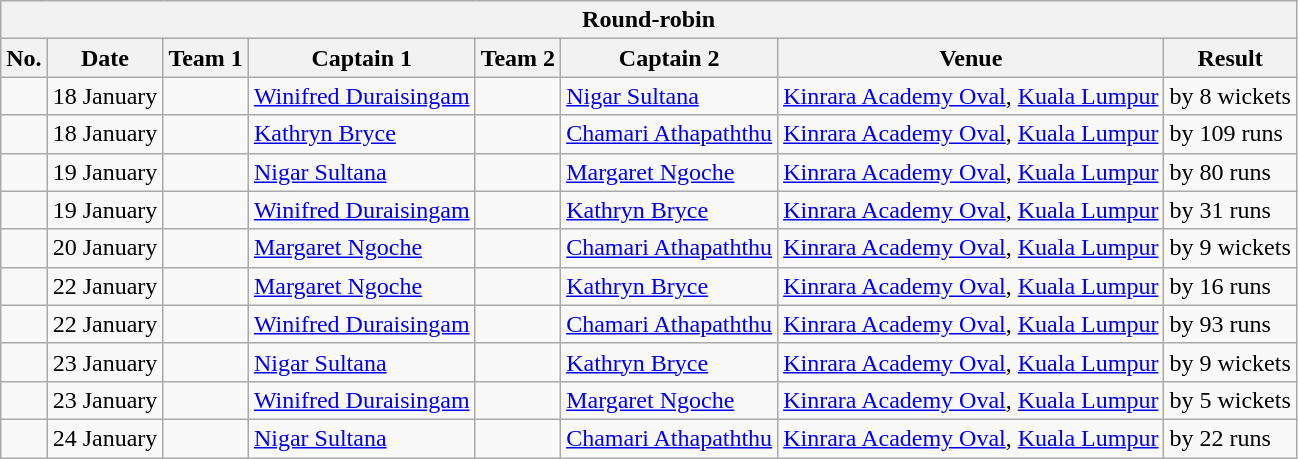<table class="wikitable">
<tr>
<th colspan="9">Round-robin</th>
</tr>
<tr>
<th>No.</th>
<th>Date</th>
<th>Team 1</th>
<th>Captain 1</th>
<th>Team 2</th>
<th>Captain 2</th>
<th>Venue</th>
<th>Result</th>
</tr>
<tr>
<td></td>
<td>18 January</td>
<td></td>
<td><a href='#'>Winifred Duraisingam</a></td>
<td></td>
<td><a href='#'>Nigar Sultana</a></td>
<td><a href='#'>Kinrara Academy Oval</a>, <a href='#'>Kuala Lumpur</a></td>
<td> by 8 wickets</td>
</tr>
<tr>
<td></td>
<td>18 January</td>
<td></td>
<td><a href='#'>Kathryn Bryce</a></td>
<td></td>
<td><a href='#'>Chamari Athapaththu</a></td>
<td><a href='#'>Kinrara Academy Oval</a>, <a href='#'>Kuala Lumpur</a></td>
<td> by 109 runs</td>
</tr>
<tr>
<td></td>
<td>19 January</td>
<td></td>
<td><a href='#'>Nigar Sultana</a></td>
<td></td>
<td><a href='#'>Margaret Ngoche</a></td>
<td><a href='#'>Kinrara Academy Oval</a>, <a href='#'>Kuala Lumpur</a></td>
<td> by 80 runs</td>
</tr>
<tr>
<td></td>
<td>19 January</td>
<td></td>
<td><a href='#'>Winifred Duraisingam</a></td>
<td></td>
<td><a href='#'>Kathryn Bryce</a></td>
<td><a href='#'>Kinrara Academy Oval</a>, <a href='#'>Kuala Lumpur</a></td>
<td> by 31 runs</td>
</tr>
<tr>
<td></td>
<td>20 January</td>
<td></td>
<td><a href='#'>Margaret Ngoche</a></td>
<td></td>
<td><a href='#'>Chamari Athapaththu</a></td>
<td><a href='#'>Kinrara Academy Oval</a>, <a href='#'>Kuala Lumpur</a></td>
<td> by 9 wickets</td>
</tr>
<tr>
<td></td>
<td>22 January</td>
<td></td>
<td><a href='#'>Margaret Ngoche</a></td>
<td></td>
<td><a href='#'>Kathryn Bryce</a></td>
<td><a href='#'>Kinrara Academy Oval</a>, <a href='#'>Kuala Lumpur</a></td>
<td> by 16 runs</td>
</tr>
<tr>
<td></td>
<td>22 January</td>
<td></td>
<td><a href='#'>Winifred Duraisingam</a></td>
<td></td>
<td><a href='#'>Chamari Athapaththu</a></td>
<td><a href='#'>Kinrara Academy Oval</a>, <a href='#'>Kuala Lumpur</a></td>
<td> by 93 runs</td>
</tr>
<tr>
<td></td>
<td>23 January</td>
<td></td>
<td><a href='#'>Nigar Sultana</a></td>
<td></td>
<td><a href='#'>Kathryn Bryce</a></td>
<td><a href='#'>Kinrara Academy Oval</a>, <a href='#'>Kuala Lumpur</a></td>
<td> by 9 wickets</td>
</tr>
<tr>
<td></td>
<td>23 January</td>
<td></td>
<td><a href='#'>Winifred Duraisingam</a></td>
<td></td>
<td><a href='#'>Margaret Ngoche</a></td>
<td><a href='#'>Kinrara Academy Oval</a>, <a href='#'>Kuala Lumpur</a></td>
<td> by 5 wickets</td>
</tr>
<tr>
<td></td>
<td>24 January</td>
<td></td>
<td><a href='#'>Nigar Sultana</a></td>
<td></td>
<td><a href='#'>Chamari Athapaththu</a></td>
<td><a href='#'>Kinrara Academy Oval</a>, <a href='#'>Kuala Lumpur</a></td>
<td> by 22 runs</td>
</tr>
</table>
